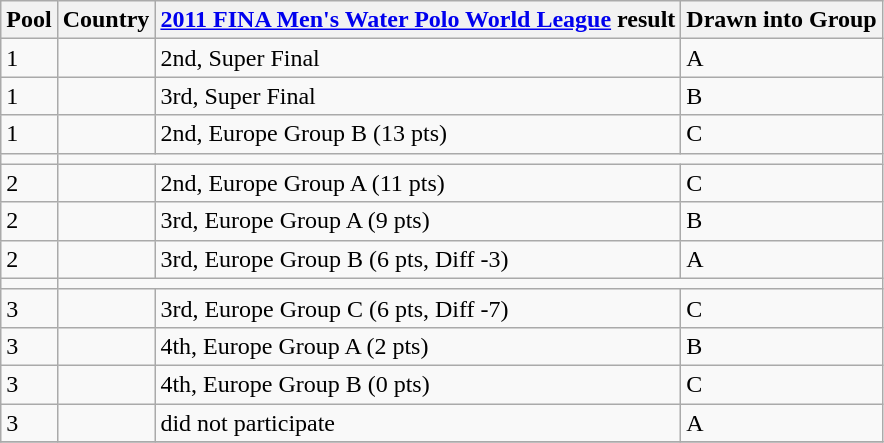<table class=wikitable>
<tr>
<th>Pool</th>
<th>Country</th>
<th><a href='#'>2011 FINA Men's Water Polo World League</a> result</th>
<th>Drawn into Group</th>
</tr>
<tr>
<td>1</td>
<td></td>
<td>2nd, Super Final</td>
<td>A</td>
</tr>
<tr>
<td>1</td>
<td></td>
<td>3rd, Super Final</td>
<td>B</td>
</tr>
<tr>
<td>1</td>
<td></td>
<td>2nd, Europe Group B (13 pts)</td>
<td>C</td>
</tr>
<tr>
<td></td>
</tr>
<tr>
<td>2</td>
<td></td>
<td>2nd, Europe Group A (11 pts)</td>
<td>C</td>
</tr>
<tr>
<td>2</td>
<td></td>
<td>3rd, Europe Group A (9 pts)</td>
<td>B</td>
</tr>
<tr>
<td>2</td>
<td></td>
<td>3rd, Europe Group B (6 pts, Diff -3)</td>
<td>A</td>
</tr>
<tr>
<td></td>
</tr>
<tr>
<td>3</td>
<td></td>
<td>3rd, Europe Group C (6 pts, Diff -7)</td>
<td>C</td>
</tr>
<tr>
<td>3</td>
<td></td>
<td>4th, Europe Group A (2 pts)</td>
<td>B</td>
</tr>
<tr>
<td>3</td>
<td></td>
<td>4th, Europe Group B (0 pts)</td>
<td>C</td>
</tr>
<tr>
<td>3</td>
<td></td>
<td>did not participate</td>
<td>A</td>
</tr>
<tr>
</tr>
</table>
